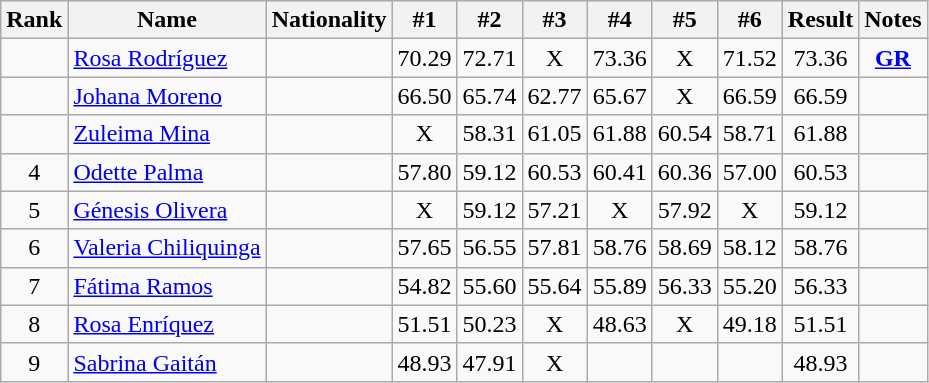<table class="wikitable sortable" style="text-align:center">
<tr>
<th>Rank</th>
<th>Name</th>
<th>Nationality</th>
<th>#1</th>
<th>#2</th>
<th>#3</th>
<th>#4</th>
<th>#5</th>
<th>#6</th>
<th>Result</th>
<th>Notes</th>
</tr>
<tr>
<td></td>
<td align=left><a href='#'>Rosa Rodríguez</a></td>
<td align=left></td>
<td>70.29</td>
<td>72.71</td>
<td>X</td>
<td>73.36</td>
<td>X</td>
<td>71.52</td>
<td>73.36</td>
<td><strong><a href='#'>GR</a></strong></td>
</tr>
<tr>
<td></td>
<td align=left><a href='#'>Johana Moreno</a></td>
<td align=left></td>
<td>66.50</td>
<td>65.74</td>
<td>62.77</td>
<td>65.67</td>
<td>X</td>
<td>66.59</td>
<td>66.59</td>
<td></td>
</tr>
<tr>
<td></td>
<td align=left><a href='#'>Zuleima Mina</a></td>
<td align=left></td>
<td>X</td>
<td>58.31</td>
<td>61.05</td>
<td>61.88</td>
<td>60.54</td>
<td>58.71</td>
<td>61.88</td>
<td></td>
</tr>
<tr>
<td>4</td>
<td align=left><a href='#'>Odette Palma</a></td>
<td align=left></td>
<td>57.80</td>
<td>59.12</td>
<td>60.53</td>
<td>60.41</td>
<td>60.36</td>
<td>57.00</td>
<td>60.53</td>
<td></td>
</tr>
<tr>
<td>5</td>
<td align=left><a href='#'>Génesis Olivera</a></td>
<td align=left></td>
<td>X</td>
<td>59.12</td>
<td>57.21</td>
<td>X</td>
<td>57.92</td>
<td>X</td>
<td>59.12</td>
<td></td>
</tr>
<tr>
<td>6</td>
<td align=left><a href='#'>Valeria Chiliquinga</a></td>
<td align=left></td>
<td>57.65</td>
<td>56.55</td>
<td>57.81</td>
<td>58.76</td>
<td>58.69</td>
<td>58.12</td>
<td>58.76</td>
<td></td>
</tr>
<tr>
<td>7</td>
<td align=left><a href='#'>Fátima Ramos</a></td>
<td align=left></td>
<td>54.82</td>
<td>55.60</td>
<td>55.64</td>
<td>55.89</td>
<td>56.33</td>
<td>55.20</td>
<td>56.33</td>
<td></td>
</tr>
<tr>
<td>8</td>
<td align=left><a href='#'>Rosa Enríquez</a></td>
<td align=left></td>
<td>51.51</td>
<td>50.23</td>
<td>X</td>
<td>48.63</td>
<td>X</td>
<td>49.18</td>
<td>51.51</td>
<td></td>
</tr>
<tr>
<td>9</td>
<td align=left><a href='#'>Sabrina Gaitán</a></td>
<td align=left></td>
<td>48.93</td>
<td>47.91</td>
<td>X</td>
<td></td>
<td></td>
<td></td>
<td>48.93</td>
<td></td>
</tr>
</table>
